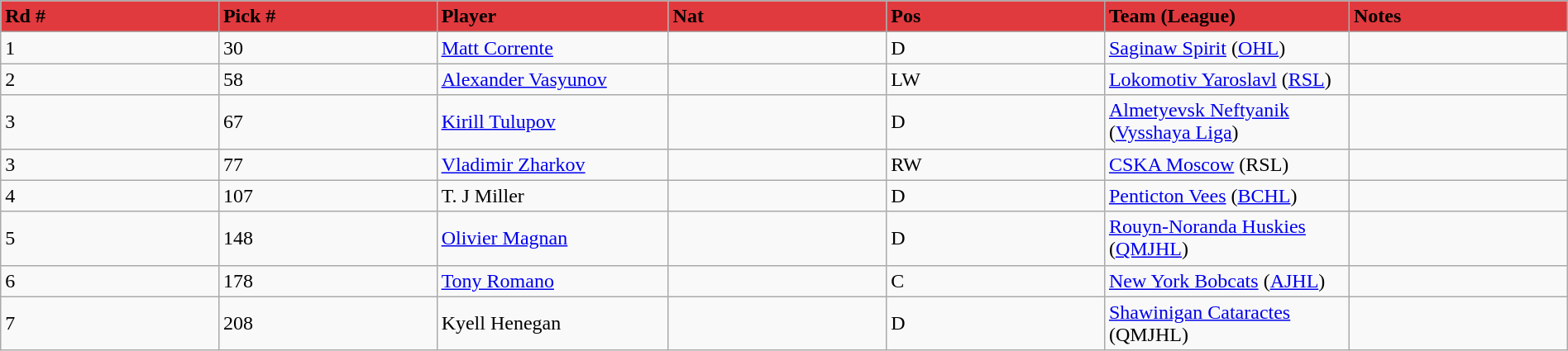<table class="wikitable" style="width: 100%">
<tr>
<td width="5%"; bgcolor="#E13A3E"><strong>Rd #</strong></td>
<td width="5%"; bgcolor="#E13A3E"><strong>Pick #</strong></td>
<td width="5%"; bgcolor="#E13A3E"><strong>Player </strong></td>
<td width="5%"; bgcolor="#E13A3E"><strong>Nat</strong></td>
<td width="5%"; bgcolor="#E13A3E"><strong>Pos</strong></td>
<td width="5%"; bgcolor="#E13A3E"><strong>Team (League)</strong></td>
<td width="5%"; bgcolor="#E13A3E"><strong>Notes</strong></td>
</tr>
<tr>
<td>1</td>
<td>30</td>
<td><a href='#'>Matt Corrente</a></td>
<td></td>
<td>D</td>
<td><a href='#'>Saginaw Spirit</a> (<a href='#'>OHL</a>)</td>
<td></td>
</tr>
<tr>
<td>2</td>
<td>58</td>
<td><a href='#'>Alexander Vasyunov</a></td>
<td></td>
<td>LW</td>
<td><a href='#'>Lokomotiv Yaroslavl</a> (<a href='#'>RSL</a>)</td>
<td></td>
</tr>
<tr>
<td>3</td>
<td>67</td>
<td><a href='#'>Kirill Tulupov</a></td>
<td></td>
<td>D</td>
<td><a href='#'>Almetyevsk Neftyanik</a> (<a href='#'>Vysshaya Liga</a>)</td>
<td></td>
</tr>
<tr>
<td>3</td>
<td>77</td>
<td><a href='#'>Vladimir Zharkov</a></td>
<td></td>
<td>RW</td>
<td><a href='#'>CSKA Moscow</a> (RSL)</td>
<td></td>
</tr>
<tr>
<td>4</td>
<td>107</td>
<td>T. J Miller</td>
<td></td>
<td>D</td>
<td><a href='#'>Penticton Vees</a> (<a href='#'>BCHL</a>)</td>
<td></td>
</tr>
<tr>
<td>5</td>
<td>148</td>
<td><a href='#'>Olivier Magnan</a></td>
<td></td>
<td>D</td>
<td><a href='#'>Rouyn-Noranda Huskies</a> (<a href='#'>QMJHL</a>)</td>
<td></td>
</tr>
<tr>
<td>6</td>
<td>178</td>
<td><a href='#'>Tony Romano</a></td>
<td></td>
<td>C</td>
<td><a href='#'>New York Bobcats</a> (<a href='#'>AJHL</a>)</td>
<td></td>
</tr>
<tr>
<td>7</td>
<td>208</td>
<td>Kyell Henegan</td>
<td></td>
<td>D</td>
<td><a href='#'>Shawinigan Cataractes</a> (QMJHL)</td>
<td></td>
</tr>
</table>
